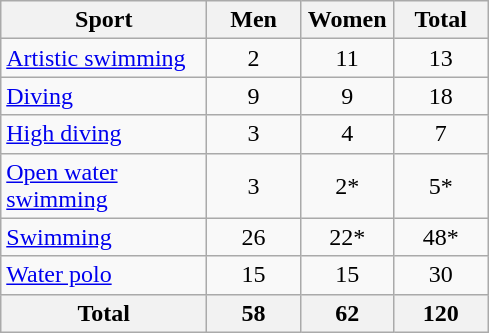<table class="wikitable sortable" style="text-align:center;">
<tr>
<th width=130>Sport</th>
<th width=55>Men</th>
<th width=55>Women</th>
<th width=55>Total</th>
</tr>
<tr>
<td align=left><a href='#'>Artistic swimming</a></td>
<td>2</td>
<td>11</td>
<td>13</td>
</tr>
<tr>
<td align=left><a href='#'>Diving</a></td>
<td>9</td>
<td>9</td>
<td>18</td>
</tr>
<tr>
<td align=left><a href='#'>High diving</a></td>
<td>3</td>
<td>4</td>
<td>7</td>
</tr>
<tr>
<td align=left><a href='#'>Open water swimming</a></td>
<td>3</td>
<td>2*</td>
<td>5*</td>
</tr>
<tr>
<td align=left><a href='#'>Swimming</a></td>
<td>26</td>
<td>22*</td>
<td>48*</td>
</tr>
<tr>
<td align=left><a href='#'>Water polo</a></td>
<td>15</td>
<td>15</td>
<td>30</td>
</tr>
<tr>
<th>Total</th>
<th>58</th>
<th>62</th>
<th><strong>120</strong></th>
</tr>
</table>
